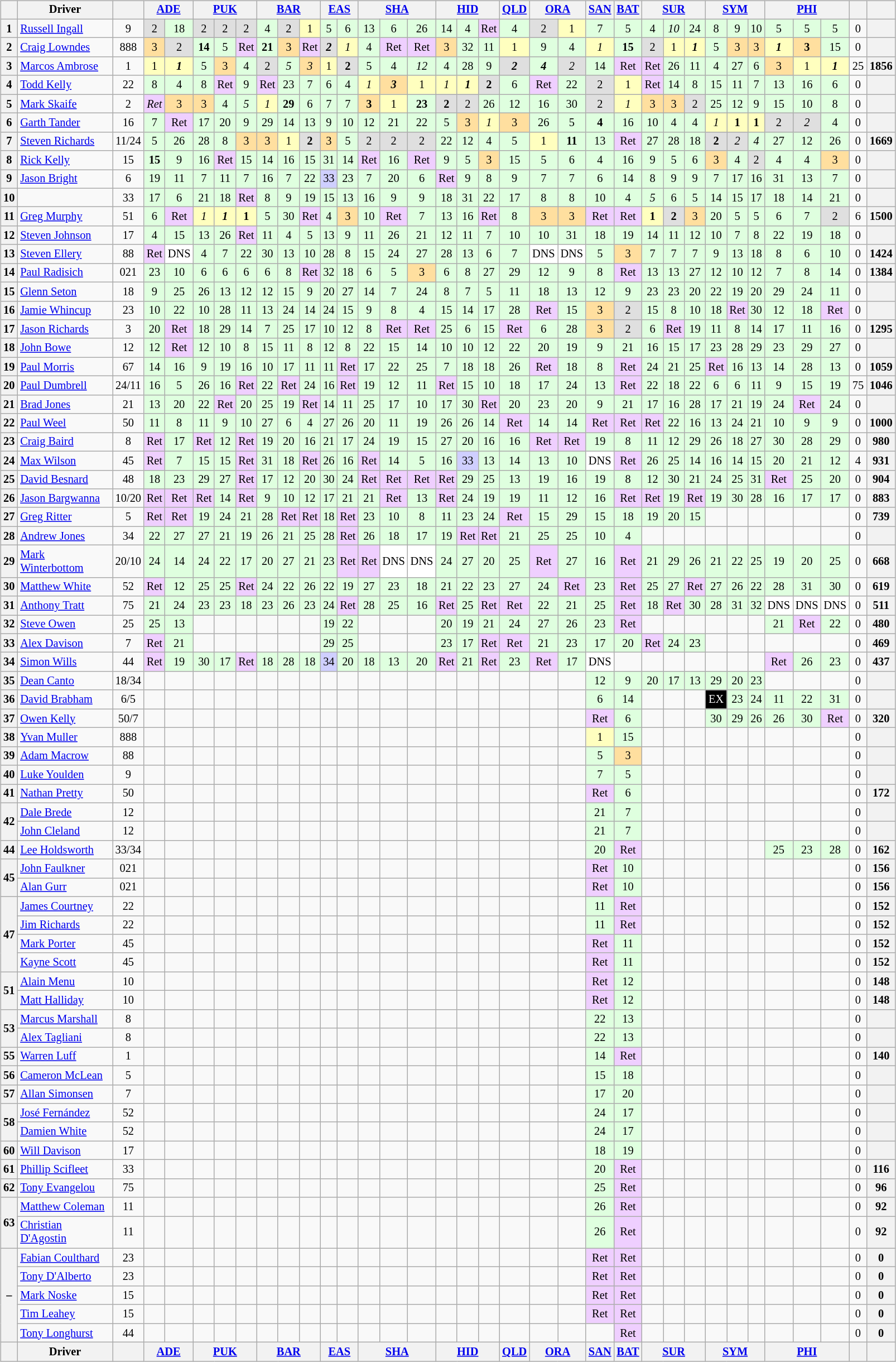<table>
<tr>
<td><br><table class="wikitable" style="font-size: 85%; text-align: center">
<tr>
<th valign="middle"></th>
<th valign="middle">Driver</th>
<th valign="middle"></th>
<th colspan=2><a href='#'>ADE</a><br></th>
<th colspan=3><a href='#'>PUK</a><br></th>
<th colspan=3><a href='#'>BAR</a><br></th>
<th colspan=2><a href='#'>EAS</a><br></th>
<th colspan=3><a href='#'>SHA</a><br></th>
<th colspan=3><a href='#'>HID</a><br></th>
<th><a href='#'>QLD</a><br></th>
<th colspan=2><a href='#'>ORA</a><br></th>
<th><a href='#'>SAN</a><br></th>
<th><a href='#'>BAT</a><br></th>
<th colspan=3><a href='#'>SUR</a><br></th>
<th colspan=3><a href='#'>SYM</a><br></th>
<th colspan=3><a href='#'>PHI</a><br></th>
<th valign="middle" width="2%"></th>
<th valign="middle"></th>
</tr>
<tr>
<th>1</th>
<td align="left"> <a href='#'>Russell Ingall</a></td>
<td>9</td>
<td style="background:#dfdfdf;">2</td>
<td style="background:#dfffdf;">18</td>
<td style="background:#dfdfdf;">2</td>
<td style="background:#dfdfdf;">2</td>
<td style="background:#dfdfdf;">2</td>
<td style="background:#dfffdf;">4</td>
<td style="background:#dfdfdf;">2</td>
<td style="background:#ffffbf;">1</td>
<td style="background:#dfffdf;">5</td>
<td style="background:#dfffdf;">6</td>
<td style="background:#dfffdf;">13</td>
<td style="background:#dfffdf;">6</td>
<td style="background:#dfffdf;">26</td>
<td style="background:#dfffdf;">14</td>
<td style="background:#dfffdf;">4</td>
<td style="background:#efcfff;">Ret</td>
<td style="background:#dfffdf;">4</td>
<td style="background:#dfdfdf;">2</td>
<td style="background:#ffffbf;">1</td>
<td style="background:#dfffdf;">7</td>
<td style="background:#dfffdf;">5</td>
<td style="background:#dfffdf;">4</td>
<td style="background:#dfffdf;"><em>10</em></td>
<td style="background:#dfffdf;">24</td>
<td style="background:#dfffdf;">8</td>
<td style="background:#dfffdf;">9</td>
<td style="background:#dfffdf;">10</td>
<td style="background:#dfffdf;">5</td>
<td style="background:#dfffdf;">5</td>
<td style="background:#dfffdf;">5</td>
<td>0</td>
<th></th>
</tr>
<tr>
<th>2</th>
<td align="left"> <a href='#'>Craig Lowndes</a></td>
<td>888</td>
<td style="background:#ffdf9f;">3</td>
<td style="background:#dfdfdf;">2</td>
<td style="background:#dfffdf;"><strong>14</strong></td>
<td style="background:#dfffdf;">5</td>
<td style="background:#efcfff;">Ret</td>
<td style="background:#dfffdf;"><strong>21</strong></td>
<td style="background:#ffdf9f;">3</td>
<td style="background:#efcfff;">Ret</td>
<td style="background:#dfdfdf;"><strong><em>2</em></strong></td>
<td style="background:#ffffbf;"><em>1</em></td>
<td style="background:#dfffdf;">4</td>
<td style="background:#efcfff;">Ret</td>
<td style="background:#efcfff;">Ret</td>
<td style="background:#ffdf9f;">3</td>
<td style="background:#dfffdf;">32</td>
<td style="background:#dfffdf;">11</td>
<td style="background:#ffffbf;">1</td>
<td style="background:#dfffdf;">9</td>
<td style="background:#dfffdf;">4</td>
<td style="background:#ffffbf;"><em>1</em></td>
<td style="background:#dfffdf;"><strong>15</strong></td>
<td style="background:#dfdfdf;">2</td>
<td style="background:#ffffbf;">1</td>
<td style="background:#ffffbf;"><strong><em>1</em></strong></td>
<td style="background:#dfffdf;">5</td>
<td style="background:#ffdf9f;">3</td>
<td style="background:#ffdf9f;">3</td>
<td style="background:#ffffbf;"><strong><em>1</em></strong></td>
<td style="background:#ffdf9f;"><strong>3</strong></td>
<td style="background:#dfffdf;">15</td>
<td>0</td>
<th></th>
</tr>
<tr>
<th>3</th>
<td align="left"> <a href='#'>Marcos Ambrose</a></td>
<td>1</td>
<td style="background:#ffffbf;">1</td>
<td style="background:#ffffbf;"><strong><em>1</em></strong></td>
<td style="background:#dfffdf;">5</td>
<td style="background:#ffdf9f;">3</td>
<td style="background:#dfffdf;">4</td>
<td style="background:#dfdfdf;">2</td>
<td style="background:#dfffdf;"><em>5</em></td>
<td style="background:#ffdf9f;"><em>3</em></td>
<td style="background:#ffffbf;">1</td>
<td style="background:#dfdfdf;"><strong>2</strong></td>
<td style="background:#dfffdf;">5</td>
<td style="background:#dfffdf;">4</td>
<td style="background:#dfffdf;"><em>12</em></td>
<td style="background:#dfffdf;">4</td>
<td style="background:#dfffdf;">28</td>
<td style="background:#dfffdf;">9</td>
<td style="background:#dfdfdf;"><strong><em>2</em></strong></td>
<td style="background:#dfffdf;"><strong><em>4</em></strong></td>
<td style="background:#dfdfdf;"><em>2</em></td>
<td style="background:#dfffdf;">14</td>
<td style="background:#efcfff;">Ret</td>
<td style="background:#efcfff;">Ret</td>
<td style="background:#dfffdf;">26</td>
<td style="background:#dfffdf;">11</td>
<td style="background:#dfffdf;">4</td>
<td style="background:#dfffdf;">27</td>
<td style="background:#dfffdf;">6</td>
<td style="background:#ffdf9f;">3</td>
<td style="background:#ffffbf;">1</td>
<td style="background:#ffffbf;"><strong><em>1</em></strong></td>
<td>25</td>
<th>1856</th>
</tr>
<tr>
<th>4</th>
<td align="left"> <a href='#'>Todd Kelly</a></td>
<td>22</td>
<td style="background:#dfffdf;">8</td>
<td style="background:#dfffdf;">4</td>
<td style="background:#dfffdf;">8</td>
<td style="background:#efcfff;">Ret</td>
<td style="background:#dfffdf;">9</td>
<td style="background:#efcfff;">Ret</td>
<td style="background:#dfffdf;">23</td>
<td style="background:#dfffdf;">7</td>
<td style="background:#dfffdf;">6</td>
<td style="background:#dfffdf;">4</td>
<td style="background:#ffffbf;"><em>1</em></td>
<td style="background:#ffdf9f;"><strong><em>3</em></strong></td>
<td style="background:#ffffbf;">1</td>
<td style="background:#ffffbf;"><em>1</em></td>
<td style="background:#ffffbf;"><strong><em>1</em></strong></td>
<td style="background:#dfdfdf;"><strong>2</strong></td>
<td style="background:#dfffdf;">6</td>
<td style="background:#efcfff;">Ret</td>
<td style="background:#dfffdf;">22</td>
<td style="background:#dfdfdf;">2</td>
<td style="background:#ffffbf;">1</td>
<td style="background:#efcfff;">Ret</td>
<td style="background:#dfffdf;">14</td>
<td style="background:#dfffdf;">8</td>
<td style="background:#dfffdf;">15</td>
<td style="background:#dfffdf;">11</td>
<td style="background:#dfffdf;">7</td>
<td style="background:#dfffdf;">13</td>
<td style="background:#dfffdf;">16</td>
<td style="background:#dfffdf;">6</td>
<td>0</td>
<th></th>
</tr>
<tr>
<th>5</th>
<td align="left"> <a href='#'>Mark Skaife</a></td>
<td>2</td>
<td style="background:#efcfff;"><em>Ret</em></td>
<td style="background:#ffdf9f;">3</td>
<td style="background:#ffdf9f;">3</td>
<td style="background:#dfffdf;">4</td>
<td style="background:#dfffdf;"><em>5</em></td>
<td style="background:#ffffbf;"><em>1</em></td>
<td style="background:#dfffdf;"><strong>29</strong></td>
<td style="background:#dfffdf;">6</td>
<td style="background:#dfffdf;">7</td>
<td style="background:#dfffdf;">7</td>
<td style="background:#ffdf9f;"><strong>3</strong></td>
<td style="background:#ffffbf;">1</td>
<td style="background:#dfffdf;"><strong>23</strong></td>
<td style="background:#dfdfdf;"><strong>2</strong></td>
<td style="background:#dfdfdf;">2</td>
<td style="background:#dfffdf;">26</td>
<td style="background:#dfffdf;">12</td>
<td style="background:#dfffdf;">16</td>
<td style="background:#dfffdf;">30</td>
<td style="background:#dfdfdf;">2</td>
<td style="background:#ffffbf;"><em>1</em></td>
<td style="background:#ffdf9f;">3</td>
<td style="background:#ffdf9f;">3</td>
<td style="background:#dfdfdf;">2</td>
<td style="background:#dfffdf;">25</td>
<td style="background:#dfffdf;">12</td>
<td style="background:#dfffdf;">9</td>
<td style="background:#dfffdf;">15</td>
<td style="background:#dfffdf;">10</td>
<td style="background:#dfffdf;">8</td>
<td>0</td>
<th></th>
</tr>
<tr>
<th>6</th>
<td align="left"> <a href='#'>Garth Tander</a></td>
<td>16</td>
<td style="background:#dfffdf;">7</td>
<td style="background:#efcfff;">Ret</td>
<td style="background:#dfffdf;">17</td>
<td style="background:#dfffdf;">20</td>
<td style="background:#dfffdf;">9</td>
<td style="background:#dfffdf;">29</td>
<td style="background:#dfffdf;">14</td>
<td style="background:#dfffdf;">13</td>
<td style="background:#dfffdf;">9</td>
<td style="background:#dfffdf;">10</td>
<td style="background:#dfffdf;">12</td>
<td style="background:#dfffdf;">21</td>
<td style="background:#dfffdf;">22</td>
<td style="background:#dfffdf;">5</td>
<td style="background:#ffdf9f;">3</td>
<td style="background:#ffffbf;"><em>1</em></td>
<td style="background:#ffdf9f;">3</td>
<td style="background:#dfffdf;">26</td>
<td style="background:#dfffdf;">5</td>
<td style="background:#dfffdf;"><strong>4</strong></td>
<td style="background:#dfffdf;">16</td>
<td style="background:#dfffdf;">10</td>
<td style="background:#dfffdf;">4</td>
<td style="background:#dfffdf;">4</td>
<td style="background:#ffffbf;"><em>1</em></td>
<td style="background:#ffffbf;"><strong>1</strong></td>
<td style="background:#ffffbf;"><strong>1</strong></td>
<td style="background:#dfdfdf;">2</td>
<td style="background:#dfdfdf;"><em>2</em></td>
<td style="background:#dfffdf;">4</td>
<td>0</td>
<th></th>
</tr>
<tr>
<th>7</th>
<td align="left"> <a href='#'>Steven Richards</a></td>
<td>11/24</td>
<td style="background:#dfffdf;">5</td>
<td style="background:#dfffdf;">26</td>
<td style="background:#dfffdf;">28</td>
<td style="background:#dfffdf;">8</td>
<td style="background:#ffdf9f;">3</td>
<td style="background:#ffdf9f;">3</td>
<td style="background:#ffffbf;">1</td>
<td style="background:#dfdfdf;"><strong>2</strong></td>
<td style="background:#ffdf9f;">3</td>
<td style="background:#dfffdf;">5</td>
<td style="background:#dfdfdf;">2</td>
<td style="background:#dfdfdf;">2</td>
<td style="background:#dfdfdf;">2</td>
<td style="background:#dfffdf;">22</td>
<td style="background:#dfffdf;">12</td>
<td style="background:#dfffdf;">4</td>
<td style="background:#dfffdf;">5</td>
<td style="background:#ffffbf;">1</td>
<td style="background:#dfffdf;"><strong>11</strong></td>
<td style="background:#dfffdf;">13</td>
<td style="background:#efcfff;">Ret</td>
<td style="background:#dfffdf;">27</td>
<td style="background:#dfffdf;">28</td>
<td style="background:#dfffdf;">18</td>
<td style="background:#dfdfdf;"><strong>2</strong></td>
<td style="background:#dfdfdf;"><em>2</em></td>
<td style="background:#dfffdf;"><em>4</em></td>
<td style="background:#dfffdf;">27</td>
<td style="background:#dfffdf;">12</td>
<td style="background:#dfffdf;">26</td>
<td>0</td>
<th>1669</th>
</tr>
<tr>
<th>8</th>
<td align="left"> <a href='#'>Rick Kelly</a></td>
<td>15</td>
<td style="background:#dfffdf;"><strong>15</strong></td>
<td style="background:#dfffdf;">9</td>
<td style="background:#dfffdf;">16</td>
<td style="background:#efcfff;">Ret</td>
<td style="background:#dfffdf;">15</td>
<td style="background:#dfffdf;">14</td>
<td style="background:#dfffdf;">16</td>
<td style="background:#dfffdf;">15</td>
<td style="background:#dfffdf;">31</td>
<td style="background:#dfffdf;">14</td>
<td style="background:#efcfff;">Ret</td>
<td style="background:#dfffdf;">16</td>
<td style="background:#efcfff;">Ret</td>
<td style="background:#dfffdf;">9</td>
<td style="background:#dfffdf;">5</td>
<td style="background:#ffdf9f;">3</td>
<td style="background:#dfffdf;">15</td>
<td style="background:#dfffdf;">5</td>
<td style="background:#dfffdf;">6</td>
<td style="background:#dfffdf;">4</td>
<td style="background:#dfffdf;">16</td>
<td style="background:#dfffdf;">9</td>
<td style="background:#dfffdf;">5</td>
<td style="background:#dfffdf;">6</td>
<td style="background:#ffdf9f;">3</td>
<td style="background:#dfffdf;">4</td>
<td style="background:#dfdfdf;">2</td>
<td style="background:#dfffdf;">4</td>
<td style="background:#dfffdf;">4</td>
<td style="background:#ffdf9f;">3</td>
<td>0</td>
<th></th>
</tr>
<tr>
<th>9</th>
<td align="left"> <a href='#'>Jason Bright</a></td>
<td>6</td>
<td style="background:#dfffdf;">19</td>
<td style="background:#dfffdf;">11</td>
<td style="background:#dfffdf;">7</td>
<td style="background:#dfffdf;">11</td>
<td style="background:#dfffdf;">7</td>
<td style="background:#dfffdf;">16</td>
<td style="background:#dfffdf;">7</td>
<td style="background:#dfffdf;">22</td>
<td style="background:#cfcfff;">33</td>
<td style="background:#dfffdf;">23</td>
<td style="background:#dfffdf;">7</td>
<td style="background:#dfffdf;">20</td>
<td style="background:#dfffdf;">6</td>
<td style="background:#efcfff;">Ret</td>
<td style="background:#dfffdf;">9</td>
<td style="background:#dfffdf;">8</td>
<td style="background:#dfffdf;">9</td>
<td style="background:#dfffdf;">7</td>
<td style="background:#dfffdf;">7</td>
<td style="background:#dfffdf;">6</td>
<td style="background:#dfffdf;">14</td>
<td style="background:#dfffdf;">8</td>
<td style="background:#dfffdf;">9</td>
<td style="background:#dfffdf;">9</td>
<td style="background:#dfffdf;">7</td>
<td style="background:#dfffdf;">17</td>
<td style="background:#dfffdf;">16</td>
<td style="background:#dfffdf;">31</td>
<td style="background:#dfffdf;">13</td>
<td style="background:#dfffdf;">7</td>
<td>0</td>
<th></th>
</tr>
<tr>
<th>10</th>
<td align="left"></td>
<td>33</td>
<td style="background:#dfffdf;">17</td>
<td style="background:#dfffdf;">6</td>
<td style="background:#dfffdf;">21</td>
<td style="background:#dfffdf;">18</td>
<td style="background:#efcfff;">Ret</td>
<td style="background:#dfffdf;">8</td>
<td style="background:#dfffdf;">9</td>
<td style="background:#dfffdf;">19</td>
<td style="background:#dfffdf;">15</td>
<td style="background:#dfffdf;">13</td>
<td style="background:#dfffdf;">16</td>
<td style="background:#dfffdf;">9</td>
<td style="background:#dfffdf;">9</td>
<td style="background:#dfffdf;">18</td>
<td style="background:#dfffdf;">31</td>
<td style="background:#dfffdf;">22</td>
<td style="background:#dfffdf;">17</td>
<td style="background:#dfffdf;">8</td>
<td style="background:#dfffdf;">8</td>
<td style="background:#dfffdf;">10</td>
<td style="background:#dfffdf;">4</td>
<td style="background:#dfffdf;"><em>5</em></td>
<td style="background:#dfffdf;">6</td>
<td style="background:#dfffdf;">5</td>
<td style="background:#dfffdf;">14</td>
<td style="background:#dfffdf;">15</td>
<td style="background:#dfffdf;">17</td>
<td style="background:#dfffdf;">18</td>
<td style="background:#dfffdf;">14</td>
<td style="background:#dfffdf;">21</td>
<td>0</td>
<th></th>
</tr>
<tr>
<th>11</th>
<td align="left"> <a href='#'>Greg Murphy</a></td>
<td>51</td>
<td style="background:#dfffdf;">6</td>
<td style="background:#efcfff;">Ret</td>
<td style="background:#ffffbf;"><em>1</em></td>
<td style="background:#ffffbf;"><strong><em>1</em></strong></td>
<td style="background:#ffffbf;"><strong>1</strong></td>
<td style="background:#dfffdf;">5</td>
<td style="background:#dfffdf;">30</td>
<td style="background:#efcfff;">Ret</td>
<td style="background:#dfffdf;">4</td>
<td style="background:#ffdf9f;">3</td>
<td style="background:#dfffdf;">10</td>
<td style="background:#efcfff;">Ret</td>
<td style="background:#dfffdf;">7</td>
<td style="background:#dfffdf;">13</td>
<td style="background:#dfffdf;">16</td>
<td style="background:#efcfff;">Ret</td>
<td style="background:#dfffdf;">8</td>
<td style="background:#ffdf9f;">3</td>
<td style="background:#ffdf9f;">3</td>
<td style="background:#efcfff;">Ret</td>
<td style="background:#efcfff;">Ret</td>
<td style="background:#ffffbf;"><strong>1</strong></td>
<td style="background:#dfdfdf;"><strong>2</strong></td>
<td style="background:#ffdf9f;">3</td>
<td style="background:#dfffdf;">20</td>
<td style="background:#dfffdf;">5</td>
<td style="background:#dfffdf;">5</td>
<td style="background:#dfffdf;">6</td>
<td style="background:#dfffdf;">7</td>
<td style="background:#dfdfdf;">2</td>
<td>6</td>
<th>1500</th>
</tr>
<tr>
<th>12</th>
<td align="left"> <a href='#'>Steven Johnson</a></td>
<td>17</td>
<td style="background:#dfffdf;">4</td>
<td style="background:#dfffdf;">15</td>
<td style="background:#dfffdf;">13</td>
<td style="background:#dfffdf;">26</td>
<td style="background:#efcfff;">Ret</td>
<td style="background:#dfffdf;">11</td>
<td style="background:#dfffdf;">4</td>
<td style="background:#dfffdf;">5</td>
<td style="background:#dfffdf;">13</td>
<td style="background:#dfffdf;">9</td>
<td style="background:#dfffdf;">11</td>
<td style="background:#dfffdf;">26</td>
<td style="background:#dfffdf;">21</td>
<td style="background:#dfffdf;">12</td>
<td style="background:#dfffdf;">11</td>
<td style="background:#dfffdf;">7</td>
<td style="background:#dfffdf;">10</td>
<td style="background:#dfffdf;">10</td>
<td style="background:#dfffdf;">31</td>
<td style="background:#dfffdf;">18</td>
<td style="background:#dfffdf;">19</td>
<td style="background:#dfffdf;">14</td>
<td style="background:#dfffdf;">11</td>
<td style="background:#dfffdf;">12</td>
<td style="background:#dfffdf;">10</td>
<td style="background:#dfffdf;">7</td>
<td style="background:#dfffdf;">8</td>
<td style="background:#dfffdf;">22</td>
<td style="background:#dfffdf;">19</td>
<td style="background:#dfffdf;">18</td>
<td>0</td>
<th></th>
</tr>
<tr>
<th>13</th>
<td align="left"> <a href='#'>Steven Ellery</a></td>
<td>88</td>
<td style="background:#efcfff;">Ret</td>
<td style="background:#ffffff;">DNS</td>
<td style="background:#dfffdf;">4</td>
<td style="background:#dfffdf;">7</td>
<td style="background:#dfffdf;">22</td>
<td style="background:#dfffdf;">30</td>
<td style="background:#dfffdf;">13</td>
<td style="background:#dfffdf;">10</td>
<td style="background:#dfffdf;">28</td>
<td style="background:#dfffdf;">8</td>
<td style="background:#dfffdf;">15</td>
<td style="background:#dfffdf;">24</td>
<td style="background:#dfffdf;">27</td>
<td style="background:#dfffdf;">28</td>
<td style="background:#dfffdf;">13</td>
<td style="background:#dfffdf;">6</td>
<td style="background:#dfffdf;">7</td>
<td style="background:#ffffff;">DNS</td>
<td style="background:#ffffff;">DNS</td>
<td style="background:#dfffdf;">5</td>
<td style="background:#ffdf9f;">3</td>
<td style="background:#dfffdf;">7</td>
<td style="background:#dfffdf;">7</td>
<td style="background:#dfffdf;">7</td>
<td style="background:#dfffdf;">9</td>
<td style="background:#dfffdf;">13</td>
<td style="background:#dfffdf;">18</td>
<td style="background:#dfffdf;">8</td>
<td style="background:#dfffdf;">6</td>
<td style="background:#dfffdf;">10</td>
<td>0</td>
<th>1424</th>
</tr>
<tr>
<th>14</th>
<td align="left"> <a href='#'>Paul Radisich</a></td>
<td>021</td>
<td style="background:#dfffdf;">23</td>
<td style="background:#dfffdf;">10</td>
<td style="background:#dfffdf;">6</td>
<td style="background:#dfffdf;">6</td>
<td style="background:#dfffdf;">6</td>
<td style="background:#dfffdf;">6</td>
<td style="background:#dfffdf;">8</td>
<td style="background:#efcfff;">Ret</td>
<td style="background:#dfffdf;">32</td>
<td style="background:#dfffdf;">18</td>
<td style="background:#dfffdf;">6</td>
<td style="background:#dfffdf;">5</td>
<td style="background:#ffdf9f;">3</td>
<td style="background:#dfffdf;">6</td>
<td style="background:#dfffdf;">8</td>
<td style="background:#dfffdf;">27</td>
<td style="background:#dfffdf;">29</td>
<td style="background:#dfffdf;">12</td>
<td style="background:#dfffdf;">9</td>
<td style="background:#dfffdf;">8</td>
<td style="background:#efcfff;">Ret</td>
<td style="background:#dfffdf;">13</td>
<td style="background:#dfffdf;">13</td>
<td style="background:#dfffdf;">27</td>
<td style="background:#dfffdf;">12</td>
<td style="background:#dfffdf;">10</td>
<td style="background:#dfffdf;">12</td>
<td style="background:#dfffdf;">7</td>
<td style="background:#dfffdf;">8</td>
<td style="background:#dfffdf;">14</td>
<td>0</td>
<th>1384</th>
</tr>
<tr>
<th>15</th>
<td align="left"> <a href='#'>Glenn Seton</a></td>
<td>18</td>
<td style="background:#dfffdf;">9</td>
<td style="background:#dfffdf;">25</td>
<td style="background:#dfffdf;">26</td>
<td style="background:#dfffdf;">13</td>
<td style="background:#dfffdf;">12</td>
<td style="background:#dfffdf;">12</td>
<td style="background:#dfffdf;">15</td>
<td style="background:#dfffdf;">9</td>
<td style="background:#dfffdf;">20</td>
<td style="background:#dfffdf;">27</td>
<td style="background:#dfffdf;">14</td>
<td style="background:#dfffdf;">7</td>
<td style="background:#dfffdf;">24</td>
<td style="background:#dfffdf;">8</td>
<td style="background:#dfffdf;">7</td>
<td style="background:#dfffdf;">5</td>
<td style="background:#dfffdf;">11</td>
<td style="background:#dfffdf;">18</td>
<td style="background:#dfffdf;">13</td>
<td style="background:#dfffdf;">12</td>
<td style="background:#dfffdf;">9</td>
<td style="background:#dfffdf;">23</td>
<td style="background:#dfffdf;">23</td>
<td style="background:#dfffdf;">20</td>
<td style="background:#dfffdf;">22</td>
<td style="background:#dfffdf;">19</td>
<td style="background:#dfffdf;">20</td>
<td style="background:#dfffdf;">29</td>
<td style="background:#dfffdf;">24</td>
<td style="background:#dfffdf;">11</td>
<td>0</td>
<th></th>
</tr>
<tr>
<th>16</th>
<td align="left"> <a href='#'>Jamie Whincup</a></td>
<td>23</td>
<td style="background:#dfffdf;">10</td>
<td style="background:#dfffdf;">22</td>
<td style="background:#dfffdf;">10</td>
<td style="background:#dfffdf;">28</td>
<td style="background:#dfffdf;">11</td>
<td style="background:#dfffdf;">13</td>
<td style="background:#dfffdf;">24</td>
<td style="background:#dfffdf;">14</td>
<td style="background:#dfffdf;">24</td>
<td style="background:#dfffdf;">15</td>
<td style="background:#dfffdf;">9</td>
<td style="background:#dfffdf;">8</td>
<td style="background:#dfffdf;">4</td>
<td style="background:#dfffdf;">15</td>
<td style="background:#dfffdf;">14</td>
<td style="background:#dfffdf;">17</td>
<td style="background:#dfffdf;">28</td>
<td style="background:#efcfff;">Ret</td>
<td style="background:#dfffdf;">15</td>
<td style="background:#ffdf9f;">3</td>
<td style="background:#dfdfdf;">2</td>
<td style="background:#dfffdf;">15</td>
<td style="background:#dfffdf;">8</td>
<td style="background:#dfffdf;">10</td>
<td style="background:#dfffdf;">18</td>
<td style="background:#efcfff;">Ret</td>
<td style="background:#dfffdf;">30</td>
<td style="background:#dfffdf;">12</td>
<td style="background:#dfffdf;">18</td>
<td style="background:#efcfff;">Ret</td>
<td>0</td>
<th></th>
</tr>
<tr>
<th>17</th>
<td align="left"> <a href='#'>Jason Richards</a></td>
<td>3</td>
<td style="background:#dfffdf;">20</td>
<td style="background:#efcfff;">Ret</td>
<td style="background:#dfffdf;">18</td>
<td style="background:#dfffdf;">29</td>
<td style="background:#dfffdf;">14</td>
<td style="background:#dfffdf;">7</td>
<td style="background:#dfffdf;">25</td>
<td style="background:#dfffdf;">17</td>
<td style="background:#dfffdf;">10</td>
<td style="background:#dfffdf;">12</td>
<td style="background:#dfffdf;">8</td>
<td style="background:#efcfff;">Ret</td>
<td style="background:#efcfff;">Ret</td>
<td style="background:#dfffdf;">25</td>
<td style="background:#dfffdf;">6</td>
<td style="background:#dfffdf;">15</td>
<td style="background:#efcfff;">Ret</td>
<td style="background:#dfffdf;">6</td>
<td style="background:#dfffdf;">28</td>
<td style="background:#ffdf9f;">3</td>
<td style="background:#dfdfdf;">2</td>
<td style="background:#dfffdf;">6</td>
<td style="background:#efcfff;">Ret</td>
<td style="background:#dfffdf;">19</td>
<td style="background:#dfffdf;">11</td>
<td style="background:#dfffdf;">8</td>
<td style="background:#dfffdf;">14</td>
<td style="background:#dfffdf;">17</td>
<td style="background:#dfffdf;">11</td>
<td style="background:#dfffdf;">16</td>
<td>0</td>
<th>1295</th>
</tr>
<tr>
<th>18</th>
<td align="left"> <a href='#'>John Bowe</a></td>
<td>12</td>
<td style="background:#dfffdf;">12</td>
<td style="background:#efcfff;">Ret</td>
<td style="background:#dfffdf;">12</td>
<td style="background:#dfffdf;">10</td>
<td style="background:#dfffdf;">8</td>
<td style="background:#dfffdf;">15</td>
<td style="background:#dfffdf;">11</td>
<td style="background:#dfffdf;">8</td>
<td style="background:#dfffdf;">12</td>
<td style="background:#dfffdf;">8</td>
<td style="background:#dfffdf;">22</td>
<td style="background:#dfffdf;">15</td>
<td style="background:#dfffdf;">14</td>
<td style="background:#dfffdf;">10</td>
<td style="background:#dfffdf;">10</td>
<td style="background:#dfffdf;">12</td>
<td style="background:#dfffdf;">22</td>
<td style="background:#dfffdf;">20</td>
<td style="background:#dfffdf;">19</td>
<td style="background:#dfffdf;">9</td>
<td style="background:#dfffdf;">21</td>
<td style="background:#dfffdf;">16</td>
<td style="background:#dfffdf;">15</td>
<td style="background:#dfffdf;">17</td>
<td style="background:#dfffdf;">23</td>
<td style="background:#dfffdf;">28</td>
<td style="background:#dfffdf;">29</td>
<td style="background:#dfffdf;">23</td>
<td style="background:#dfffdf;">29</td>
<td style="background:#dfffdf;">27</td>
<td>0</td>
<th></th>
</tr>
<tr>
<th>19</th>
<td align="left"> <a href='#'>Paul Morris</a></td>
<td>67</td>
<td style="background:#dfffdf;">14</td>
<td style="background:#dfffdf;">16</td>
<td style="background:#dfffdf;">9</td>
<td style="background:#dfffdf;">19</td>
<td style="background:#dfffdf;">16</td>
<td style="background:#dfffdf;">10</td>
<td style="background:#dfffdf;">17</td>
<td style="background:#dfffdf;">11</td>
<td style="background:#dfffdf;">11</td>
<td style="background:#efcfff;">Ret</td>
<td style="background:#dfffdf;">17</td>
<td style="background:#dfffdf;">22</td>
<td style="background:#dfffdf;">25</td>
<td style="background:#dfffdf;">7</td>
<td style="background:#dfffdf;">18</td>
<td style="background:#dfffdf;">18</td>
<td style="background:#dfffdf;">26</td>
<td style="background:#efcfff;">Ret</td>
<td style="background:#dfffdf;">18</td>
<td style="background:#dfffdf;">8</td>
<td style="background:#efcfff;">Ret</td>
<td style="background:#dfffdf;">24</td>
<td style="background:#dfffdf;">21</td>
<td style="background:#dfffdf;">25</td>
<td style="background:#efcfff;">Ret</td>
<td style="background:#dfffdf;">16</td>
<td style="background:#dfffdf;">13</td>
<td style="background:#dfffdf;">14</td>
<td style="background:#dfffdf;">28</td>
<td style="background:#dfffdf;">13</td>
<td>0</td>
<th>1059</th>
</tr>
<tr>
<th>20</th>
<td align="left"> <a href='#'>Paul Dumbrell</a></td>
<td>24/11</td>
<td style="background:#dfffdf;">16</td>
<td style="background:#dfffdf;">5</td>
<td style="background:#dfffdf;">26</td>
<td style="background:#dfffdf;">16</td>
<td style="background:#efcfff;">Ret</td>
<td style="background:#dfffdf;">22</td>
<td style="background:#efcfff;">Ret</td>
<td style="background:#dfffdf;">24</td>
<td style="background:#dfffdf;">16</td>
<td style="background:#efcfff;">Ret</td>
<td style="background:#dfffdf;">19</td>
<td style="background:#dfffdf;">12</td>
<td style="background:#dfffdf;">11</td>
<td style="background:#efcfff;">Ret</td>
<td style="background:#dfffdf;">15</td>
<td style="background:#dfffdf;">10</td>
<td style="background:#dfffdf;">18</td>
<td style="background:#dfffdf;">17</td>
<td style="background:#dfffdf;">24</td>
<td style="background:#dfffdf;">13</td>
<td style="background:#efcfff;">Ret</td>
<td style="background:#dfffdf;">22</td>
<td style="background:#dfffdf;">18</td>
<td style="background:#dfffdf;">22</td>
<td style="background:#dfffdf;">6</td>
<td style="background:#dfffdf;">6</td>
<td style="background:#dfffdf;">11</td>
<td style="background:#dfffdf;">9</td>
<td style="background:#dfffdf;">15</td>
<td style="background:#dfffdf;">19</td>
<td>75</td>
<th>1046</th>
</tr>
<tr>
<th>21</th>
<td align="left"> <a href='#'>Brad Jones</a></td>
<td>21</td>
<td style="background:#dfffdf;">13</td>
<td style="background:#dfffdf;">20</td>
<td style="background:#dfffdf;">22</td>
<td style="background:#efcfff;">Ret</td>
<td style="background:#dfffdf;">20</td>
<td style="background:#dfffdf;">25</td>
<td style="background:#dfffdf;">19</td>
<td style="background:#efcfff;">Ret</td>
<td style="background:#dfffdf;">14</td>
<td style="background:#dfffdf;">11</td>
<td style="background:#dfffdf;">25</td>
<td style="background:#dfffdf;">17</td>
<td style="background:#dfffdf;">10</td>
<td style="background:#dfffdf;">17</td>
<td style="background:#dfffdf;">30</td>
<td style="background:#efcfff;">Ret</td>
<td style="background:#dfffdf;">20</td>
<td style="background:#dfffdf;">23</td>
<td style="background:#dfffdf;">20</td>
<td style="background:#dfffdf;">9</td>
<td style="background:#dfffdf;">21</td>
<td style="background:#dfffdf;">17</td>
<td style="background:#dfffdf;">16</td>
<td style="background:#dfffdf;">28</td>
<td style="background:#dfffdf;">17</td>
<td style="background:#dfffdf;">21</td>
<td style="background:#dfffdf;">19</td>
<td style="background:#dfffdf;">24</td>
<td style="background:#efcfff;">Ret</td>
<td style="background:#dfffdf;">24</td>
<td>0</td>
<th></th>
</tr>
<tr>
<th>22</th>
<td align="left"> <a href='#'>Paul Weel</a></td>
<td>50</td>
<td style="background:#dfffdf;">11</td>
<td style="background:#dfffdf;">8</td>
<td style="background:#dfffdf;">11</td>
<td style="background:#dfffdf;">9</td>
<td style="background:#dfffdf;">10</td>
<td style="background:#dfffdf;">27</td>
<td style="background:#dfffdf;">6</td>
<td style="background:#dfffdf;">4</td>
<td style="background:#dfffdf;">27</td>
<td style="background:#dfffdf;">26</td>
<td style="background:#dfffdf;">20</td>
<td style="background:#dfffdf;">11</td>
<td style="background:#dfffdf;">19</td>
<td style="background:#dfffdf;">26</td>
<td style="background:#dfffdf;">26</td>
<td style="background:#dfffdf;">14</td>
<td style="background:#efcfff;">Ret</td>
<td style="background:#dfffdf;">14</td>
<td style="background:#dfffdf;">14</td>
<td style="background:#efcfff;">Ret</td>
<td style="background:#efcfff;">Ret</td>
<td style="background:#efcfff;">Ret</td>
<td style="background:#dfffdf;">22</td>
<td style="background:#dfffdf;">16</td>
<td style="background:#dfffdf;">13</td>
<td style="background:#dfffdf;">24</td>
<td style="background:#dfffdf;">21</td>
<td style="background:#dfffdf;">10</td>
<td style="background:#dfffdf;">9</td>
<td style="background:#dfffdf;">9</td>
<td>0</td>
<th>1000</th>
</tr>
<tr>
<th>23</th>
<td align="left"> <a href='#'>Craig Baird</a></td>
<td>8</td>
<td style="background:#efcfff;">Ret</td>
<td style="background:#dfffdf;">17</td>
<td style="background:#efcfff;">Ret</td>
<td style="background:#dfffdf;">12</td>
<td style="background:#efcfff;">Ret</td>
<td style="background:#dfffdf;">19</td>
<td style="background:#dfffdf;">20</td>
<td style="background:#dfffdf;">16</td>
<td style="background:#dfffdf;">21</td>
<td style="background:#dfffdf;">17</td>
<td style="background:#dfffdf;">24</td>
<td style="background:#dfffdf;">19</td>
<td style="background:#dfffdf;">15</td>
<td style="background:#dfffdf;">27</td>
<td style="background:#dfffdf;">20</td>
<td style="background:#dfffdf;">16</td>
<td style="background:#dfffdf;">16</td>
<td style="background:#efcfff;">Ret</td>
<td style="background:#efcfff;">Ret</td>
<td style="background:#dfffdf;">19</td>
<td style="background:#dfffdf;">8</td>
<td style="background:#dfffdf;">11</td>
<td style="background:#dfffdf;">12</td>
<td style="background:#dfffdf;">29</td>
<td style="background:#dfffdf;">26</td>
<td style="background:#dfffdf;">18</td>
<td style="background:#dfffdf;">27</td>
<td style="background:#dfffdf;">30</td>
<td style="background:#dfffdf;">28</td>
<td style="background:#dfffdf;">29</td>
<td>0</td>
<th>980</th>
</tr>
<tr>
<th>24</th>
<td align="left"> <a href='#'>Max Wilson</a></td>
<td>45</td>
<td style="background:#efcfff;">Ret</td>
<td style="background:#dfffdf;">7</td>
<td style="background:#dfffdf;">15</td>
<td style="background:#dfffdf;">15</td>
<td style="background:#efcfff;">Ret</td>
<td style="background:#dfffdf;">31</td>
<td style="background:#dfffdf;">18</td>
<td style="background:#efcfff;">Ret</td>
<td style="background:#dfffdf;">26</td>
<td style="background:#dfffdf;">16</td>
<td style="background:#efcfff;">Ret</td>
<td style="background:#dfffdf;">14</td>
<td style="background:#dfffdf;">5</td>
<td style="background:#dfffdf;">16</td>
<td style="background:#cfcfff;">33</td>
<td style="background:#dfffdf;">13</td>
<td style="background:#dfffdf;">14</td>
<td style="background:#dfffdf;">13</td>
<td style="background:#dfffdf;">10</td>
<td style="background:#ffffff;">DNS</td>
<td style="background:#efcfff;">Ret</td>
<td style="background:#dfffdf;">26</td>
<td style="background:#dfffdf;">25</td>
<td style="background:#dfffdf;">14</td>
<td style="background:#dfffdf;">16</td>
<td style="background:#dfffdf;">14</td>
<td style="background:#dfffdf;">15</td>
<td style="background:#dfffdf;">20</td>
<td style="background:#dfffdf;">21</td>
<td style="background:#dfffdf;">12</td>
<td>4</td>
<th>931</th>
</tr>
<tr>
<th>25</th>
<td align="left"> <a href='#'>David Besnard</a></td>
<td>48</td>
<td style="background:#dfffdf;">18</td>
<td style="background:#dfffdf;">23</td>
<td style="background:#dfffdf;">29</td>
<td style="background:#dfffdf;">27</td>
<td style="background:#efcfff;">Ret</td>
<td style="background:#dfffdf;">17</td>
<td style="background:#dfffdf;">12</td>
<td style="background:#dfffdf;">20</td>
<td style="background:#dfffdf;">30</td>
<td style="background:#dfffdf;">24</td>
<td style="background:#efcfff;">Ret</td>
<td style="background:#efcfff;">Ret</td>
<td style="background:#efcfff;">Ret</td>
<td style="background:#efcfff;">Ret</td>
<td style="background:#dfffdf;">29</td>
<td style="background:#dfffdf;">25</td>
<td style="background:#dfffdf;">13</td>
<td style="background:#dfffdf;">19</td>
<td style="background:#dfffdf;">16</td>
<td style="background:#dfffdf;">19</td>
<td style="background:#dfffdf;">8</td>
<td style="background:#dfffdf;">12</td>
<td style="background:#dfffdf;">30</td>
<td style="background:#dfffdf;">21</td>
<td style="background:#dfffdf;">24</td>
<td style="background:#dfffdf;">25</td>
<td style="background:#dfffdf;">31</td>
<td style="background:#efcfff;">Ret</td>
<td style="background:#dfffdf;">25</td>
<td style="background:#dfffdf;">20</td>
<td>0</td>
<th>904</th>
</tr>
<tr>
<th>26</th>
<td align="left"> <a href='#'>Jason Bargwanna</a></td>
<td>10/20</td>
<td style="background:#efcfff;">Ret</td>
<td style="background:#efcfff;">Ret</td>
<td style="background:#efcfff;">Ret</td>
<td style="background:#dfffdf;">14</td>
<td style="background:#efcfff;">Ret</td>
<td style="background:#dfffdf;">9</td>
<td style="background:#dfffdf;">10</td>
<td style="background:#dfffdf;">12</td>
<td style="background:#dfffdf;">17</td>
<td style="background:#dfffdf;">21</td>
<td style="background:#dfffdf;">21</td>
<td style="background:#efcfff;">Ret</td>
<td style="background:#dfffdf;">13</td>
<td style="background:#efcfff;">Ret</td>
<td style="background:#dfffdf;">24</td>
<td style="background:#dfffdf;">19</td>
<td style="background:#dfffdf;">19</td>
<td style="background:#dfffdf;">11</td>
<td style="background:#dfffdf;">12</td>
<td style="background:#dfffdf;">16</td>
<td style="background:#efcfff;">Ret</td>
<td style="background:#efcfff;">Ret</td>
<td style="background:#dfffdf;">19</td>
<td style="background:#efcfff;">Ret</td>
<td style="background:#dfffdf;">19</td>
<td style="background:#dfffdf;">30</td>
<td style="background:#dfffdf;">28</td>
<td style="background:#dfffdf;">16</td>
<td style="background:#dfffdf;">17</td>
<td style="background:#dfffdf;">17</td>
<td>0</td>
<th>883</th>
</tr>
<tr>
<th>27</th>
<td align="left"> <a href='#'>Greg Ritter</a></td>
<td>5</td>
<td style="background:#efcfff;">Ret</td>
<td style="background:#efcfff;">Ret</td>
<td style="background:#dfffdf;">19</td>
<td style="background:#dfffdf;">24</td>
<td style="background:#dfffdf;">21</td>
<td style="background:#dfffdf;">28</td>
<td style="background:#efcfff;">Ret</td>
<td style="background:#efcfff;">Ret</td>
<td style="background:#dfffdf;">18</td>
<td style="background:#efcfff;">Ret</td>
<td style="background:#dfffdf;">23</td>
<td style="background:#dfffdf;">10</td>
<td style="background:#dfffdf;">8</td>
<td style="background:#dfffdf;">11</td>
<td style="background:#dfffdf;">23</td>
<td style="background:#dfffdf;">24</td>
<td style="background:#efcfff;">Ret</td>
<td style="background:#dfffdf;">15</td>
<td style="background:#dfffdf;">29</td>
<td style="background:#dfffdf;">15</td>
<td style="background:#dfffdf;">18</td>
<td style="background:#dfffdf;">19</td>
<td style="background:#dfffdf;">20</td>
<td style="background:#dfffdf;">15</td>
<td></td>
<td></td>
<td></td>
<td></td>
<td></td>
<td></td>
<td>0</td>
<th>739</th>
</tr>
<tr>
<th>28</th>
<td align="left"> <a href='#'>Andrew Jones</a></td>
<td>34</td>
<td style="background:#dfffdf;">22</td>
<td style="background:#dfffdf;">27</td>
<td style="background:#dfffdf;">27</td>
<td style="background:#dfffdf;">21</td>
<td style="background:#dfffdf;">19</td>
<td style="background:#dfffdf;">26</td>
<td style="background:#dfffdf;">21</td>
<td style="background:#dfffdf;">25</td>
<td style="background:#dfffdf;">28</td>
<td style="background:#efcfff;">Ret</td>
<td style="background:#dfffdf;">26</td>
<td style="background:#dfffdf;">18</td>
<td style="background:#dfffdf;">17</td>
<td style="background:#dfffdf;">19</td>
<td style="background:#efcfff;">Ret</td>
<td style="background:#efcfff;">Ret</td>
<td style="background:#dfffdf;">21</td>
<td style="background:#dfffdf;">25</td>
<td style="background:#dfffdf;">25</td>
<td style="background:#dfffdf;">10</td>
<td style="background:#dfffdf;">4</td>
<td></td>
<td></td>
<td></td>
<td></td>
<td></td>
<td></td>
<td></td>
<td></td>
<td></td>
<td>0</td>
<th></th>
</tr>
<tr>
<th>29</th>
<td align="left"> <a href='#'>Mark Winterbottom</a></td>
<td>20/10</td>
<td style="background:#dfffdf;">24</td>
<td style="background:#dfffdf;">14</td>
<td style="background:#dfffdf;">24</td>
<td style="background:#dfffdf;">22</td>
<td style="background:#dfffdf;">17</td>
<td style="background:#dfffdf;">20</td>
<td style="background:#dfffdf;">27</td>
<td style="background:#dfffdf;">21</td>
<td style="background:#dfffdf;">23</td>
<td style="background:#efcfff;">Ret</td>
<td style="background:#efcfff;">Ret</td>
<td style="background:#ffffff;">DNS</td>
<td style="background:#ffffff;">DNS</td>
<td style="background:#dfffdf;">24</td>
<td style="background:#dfffdf;">27</td>
<td style="background:#dfffdf;">20</td>
<td style="background:#dfffdf;">25</td>
<td style="background:#efcfff;">Ret</td>
<td style="background:#dfffdf;">27</td>
<td style="background:#dfffdf;">16</td>
<td style="background:#efcfff;">Ret</td>
<td style="background:#dfffdf;">21</td>
<td style="background:#dfffdf;">29</td>
<td style="background:#dfffdf;">26</td>
<td style="background:#dfffdf;">21</td>
<td style="background:#dfffdf;">22</td>
<td style="background:#dfffdf;">25</td>
<td style="background:#dfffdf;">19</td>
<td style="background:#dfffdf;">20</td>
<td style="background:#dfffdf;">25</td>
<td>0</td>
<th>668</th>
</tr>
<tr>
<th>30</th>
<td align="left"> <a href='#'>Matthew White</a></td>
<td>52</td>
<td style="background:#efcfff;">Ret</td>
<td style="background:#dfffdf;">12</td>
<td style="background:#dfffdf;">25</td>
<td style="background:#dfffdf;">25</td>
<td style="background:#efcfff;">Ret</td>
<td style="background:#dfffdf;">24</td>
<td style="background:#dfffdf;">22</td>
<td style="background:#dfffdf;">26</td>
<td style="background:#dfffdf;">22</td>
<td style="background:#dfffdf;">19</td>
<td style="background:#dfffdf;">27</td>
<td style="background:#dfffdf;">23</td>
<td style="background:#dfffdf;">18</td>
<td style="background:#dfffdf;">21</td>
<td style="background:#dfffdf;">22</td>
<td style="background:#dfffdf;">23</td>
<td style="background:#dfffdf;">27</td>
<td style="background:#dfffdf;">24</td>
<td style="background:#efcfff;">Ret</td>
<td style="background:#dfffdf;">23</td>
<td style="background:#efcfff;">Ret</td>
<td style="background:#dfffdf;">25</td>
<td style="background:#dfffdf;">27</td>
<td style="background:#efcfff;">Ret</td>
<td style="background:#dfffdf;">27</td>
<td style="background:#dfffdf;">26</td>
<td style="background:#dfffdf;">22</td>
<td style="background:#dfffdf;">28</td>
<td style="background:#dfffdf;">31</td>
<td style="background:#dfffdf;">30</td>
<td>0</td>
<th>619</th>
</tr>
<tr>
<th>31</th>
<td align="left"> <a href='#'>Anthony Tratt</a></td>
<td>75</td>
<td style="background:#dfffdf;">21</td>
<td style="background:#dfffdf;">24</td>
<td style="background:#dfffdf;">23</td>
<td style="background:#dfffdf;">23</td>
<td style="background:#dfffdf;">18</td>
<td style="background:#dfffdf;">23</td>
<td style="background:#dfffdf;">26</td>
<td style="background:#dfffdf;">23</td>
<td style="background:#dfffdf;">24</td>
<td style="background:#efcfff;">Ret</td>
<td style="background:#dfffdf;">28</td>
<td style="background:#dfffdf;">25</td>
<td style="background:#dfffdf;">16</td>
<td style="background:#efcfff;">Ret</td>
<td style="background:#dfffdf;">25</td>
<td style="background:#efcfff;">Ret</td>
<td style="background:#efcfff;">Ret</td>
<td style="background:#dfffdf;">22</td>
<td style="background:#dfffdf;">21</td>
<td style="background:#dfffdf;">25</td>
<td style="background:#efcfff;">Ret</td>
<td style="background:#dfffdf;">18</td>
<td style="background:#efcfff;">Ret</td>
<td style="background:#dfffdf;">30</td>
<td style="background:#dfffdf;">28</td>
<td style="background:#dfffdf;">31</td>
<td style="background:#dfffdf;">32</td>
<td style="background:#ffffff;">DNS</td>
<td style="background:#ffffff;">DNS</td>
<td style="background:#ffffff;">DNS</td>
<td>0</td>
<th>511</th>
</tr>
<tr>
<th>32</th>
<td align="left"> <a href='#'>Steve Owen</a></td>
<td>25</td>
<td style="background:#dfffdf;">25</td>
<td style="background:#dfffdf;">13</td>
<td></td>
<td></td>
<td></td>
<td></td>
<td></td>
<td></td>
<td style="background:#dfffdf;">19</td>
<td style="background:#dfffdf;">22</td>
<td></td>
<td></td>
<td></td>
<td style="background:#dfffdf;">20</td>
<td style="background:#dfffdf;">19</td>
<td style="background:#dfffdf;">21</td>
<td style="background:#dfffdf;">24</td>
<td style="background:#dfffdf;">27</td>
<td style="background:#dfffdf;">26</td>
<td style="background:#dfffdf;">23</td>
<td style="background:#efcfff;">Ret</td>
<td></td>
<td></td>
<td></td>
<td></td>
<td></td>
<td></td>
<td style="background:#dfffdf;">21</td>
<td style="background:#efcfff;">Ret</td>
<td style="background:#dfffdf;">22</td>
<td>0</td>
<th>480</th>
</tr>
<tr>
<th>33</th>
<td align="left"> <a href='#'>Alex Davison</a></td>
<td>7</td>
<td style="background:#efcfff;">Ret</td>
<td style="background:#dfffdf;">21</td>
<td></td>
<td></td>
<td></td>
<td></td>
<td></td>
<td></td>
<td style="background:#dfffdf;">29</td>
<td style="background:#dfffdf;">25</td>
<td></td>
<td></td>
<td></td>
<td style="background:#dfffdf;">23</td>
<td style="background:#dfffdf;">17</td>
<td style="background:#efcfff;">Ret</td>
<td style="background:#efcfff;">Ret</td>
<td style="background:#dfffdf;">21</td>
<td style="background:#dfffdf;">23</td>
<td style="background:#dfffdf;">17</td>
<td style="background:#dfffdf;">20</td>
<td style="background:#efcfff;">Ret</td>
<td style="background:#dfffdf;">24</td>
<td style="background:#dfffdf;">23</td>
<td></td>
<td></td>
<td></td>
<td></td>
<td></td>
<td></td>
<td>0</td>
<th>469</th>
</tr>
<tr>
<th>34</th>
<td align="left"> <a href='#'>Simon Wills</a></td>
<td>44</td>
<td style="background:#efcfff;">Ret</td>
<td style="background:#dfffdf;">19</td>
<td style="background:#dfffdf;">30</td>
<td style="background:#dfffdf;">17</td>
<td style="background:#efcfff;">Ret</td>
<td style="background:#dfffdf;">18</td>
<td style="background:#dfffdf;">28</td>
<td style="background:#dfffdf;">18</td>
<td style="background:#cfcfff;">34</td>
<td style="background:#dfffdf;">20</td>
<td style="background:#dfffdf;">18</td>
<td style="background:#dfffdf;">13</td>
<td style="background:#dfffdf;">20</td>
<td style="background:#efcfff;">Ret</td>
<td style="background:#dfffdf;">21</td>
<td style="background:#efcfff;">Ret</td>
<td style="background:#dfffdf;">23</td>
<td style="background:#efcfff;">Ret</td>
<td style="background:#dfffdf;">17</td>
<td style="background:#ffffff;">DNS</td>
<td></td>
<td></td>
<td></td>
<td></td>
<td></td>
<td></td>
<td></td>
<td style="background:#efcfff;">Ret</td>
<td style="background:#dfffdf;">26</td>
<td style="background:#dfffdf;">23</td>
<td>0</td>
<th>437</th>
</tr>
<tr>
<th>35</th>
<td align="left"> <a href='#'>Dean Canto</a></td>
<td>18/34</td>
<td></td>
<td></td>
<td></td>
<td></td>
<td></td>
<td></td>
<td></td>
<td></td>
<td></td>
<td></td>
<td></td>
<td></td>
<td></td>
<td></td>
<td></td>
<td></td>
<td></td>
<td></td>
<td></td>
<td style="background:#dfffdf;">12</td>
<td style="background:#dfffdf;">9</td>
<td style="background:#dfffdf;">20</td>
<td style="background:#dfffdf;">17</td>
<td style="background:#dfffdf;">13</td>
<td style="background:#dfffdf;">29</td>
<td style="background:#dfffdf;">20</td>
<td style="background:#dfffdf;">23</td>
<td></td>
<td></td>
<td></td>
<td>0</td>
<th></th>
</tr>
<tr>
<th>36</th>
<td align="left"> <a href='#'>David Brabham</a></td>
<td>6/5</td>
<td></td>
<td></td>
<td></td>
<td></td>
<td></td>
<td></td>
<td></td>
<td></td>
<td></td>
<td></td>
<td></td>
<td></td>
<td></td>
<td></td>
<td></td>
<td></td>
<td></td>
<td></td>
<td></td>
<td style="background:#dfffdf;">6</td>
<td style="background:#dfffdf;">14</td>
<td></td>
<td></td>
<td></td>
<td style="background:#000000; color:white">EX</td>
<td style="background:#dfffdf;">23</td>
<td style="background:#dfffdf;">24</td>
<td style="background:#dfffdf;">11</td>
<td style="background:#dfffdf;">22</td>
<td style="background:#dfffdf;">31</td>
<td>0</td>
<th></th>
</tr>
<tr>
<th>37</th>
<td align="left"> <a href='#'>Owen Kelly</a></td>
<td>50/7</td>
<td></td>
<td></td>
<td></td>
<td></td>
<td></td>
<td></td>
<td></td>
<td></td>
<td></td>
<td></td>
<td></td>
<td></td>
<td></td>
<td></td>
<td></td>
<td></td>
<td></td>
<td></td>
<td></td>
<td style="background:#efcfff;">Ret</td>
<td style="background:#dfffdf;">6</td>
<td></td>
<td></td>
<td></td>
<td style="background:#dfffdf;">30</td>
<td style="background:#dfffdf;">29</td>
<td style="background:#dfffdf;">26</td>
<td style="background:#dfffdf;">26</td>
<td style="background:#dfffdf;">30</td>
<td style="background:#efcfff;">Ret</td>
<td>0</td>
<th>320</th>
</tr>
<tr>
<th>38</th>
<td align="left"> <a href='#'>Yvan Muller</a></td>
<td>888</td>
<td></td>
<td></td>
<td></td>
<td></td>
<td></td>
<td></td>
<td></td>
<td></td>
<td></td>
<td></td>
<td></td>
<td></td>
<td></td>
<td></td>
<td></td>
<td></td>
<td></td>
<td></td>
<td></td>
<td style="background:#ffffbf;">1</td>
<td style="background:#dfffdf;">15</td>
<td></td>
<td></td>
<td></td>
<td></td>
<td></td>
<td></td>
<td></td>
<td></td>
<td></td>
<td>0</td>
<th></th>
</tr>
<tr>
<th>39</th>
<td align="left"> <a href='#'>Adam Macrow</a></td>
<td>88</td>
<td></td>
<td></td>
<td></td>
<td></td>
<td></td>
<td></td>
<td></td>
<td></td>
<td></td>
<td></td>
<td></td>
<td></td>
<td></td>
<td></td>
<td></td>
<td></td>
<td></td>
<td></td>
<td></td>
<td style="background:#dfffdf;">5</td>
<td style="background:#ffdf9f;">3</td>
<td></td>
<td></td>
<td></td>
<td></td>
<td></td>
<td></td>
<td></td>
<td></td>
<td></td>
<td>0</td>
<th></th>
</tr>
<tr>
<th>40</th>
<td align="left"> <a href='#'>Luke Youlden</a></td>
<td>9</td>
<td></td>
<td></td>
<td></td>
<td></td>
<td></td>
<td></td>
<td></td>
<td></td>
<td></td>
<td></td>
<td></td>
<td></td>
<td></td>
<td></td>
<td></td>
<td></td>
<td></td>
<td></td>
<td></td>
<td style="background:#dfffdf;">7</td>
<td style="background:#dfffdf;">5</td>
<td></td>
<td></td>
<td></td>
<td></td>
<td></td>
<td></td>
<td></td>
<td></td>
<td></td>
<td>0</td>
<th></th>
</tr>
<tr>
<th>41</th>
<td align="left"> <a href='#'>Nathan Pretty</a></td>
<td>50</td>
<td></td>
<td></td>
<td></td>
<td></td>
<td></td>
<td></td>
<td></td>
<td></td>
<td></td>
<td></td>
<td></td>
<td></td>
<td></td>
<td></td>
<td></td>
<td></td>
<td></td>
<td></td>
<td></td>
<td style="background:#efcfff;">Ret</td>
<td style="background:#dfffdf;">6</td>
<td></td>
<td></td>
<td></td>
<td></td>
<td></td>
<td></td>
<td></td>
<td></td>
<td></td>
<td>0</td>
<th>172</th>
</tr>
<tr>
<th rowspan=2>42</th>
<td align="left"> <a href='#'>Dale Brede</a></td>
<td>12</td>
<td></td>
<td></td>
<td></td>
<td></td>
<td></td>
<td></td>
<td></td>
<td></td>
<td></td>
<td></td>
<td></td>
<td></td>
<td></td>
<td></td>
<td></td>
<td></td>
<td></td>
<td></td>
<td></td>
<td style="background:#dfffdf;">21</td>
<td style="background:#dfffdf;">7</td>
<td></td>
<td></td>
<td></td>
<td></td>
<td></td>
<td></td>
<td></td>
<td></td>
<td></td>
<td>0</td>
<th></th>
</tr>
<tr>
<td align="left"> <a href='#'>John Cleland</a></td>
<td>12</td>
<td></td>
<td></td>
<td></td>
<td></td>
<td></td>
<td></td>
<td></td>
<td></td>
<td></td>
<td></td>
<td></td>
<td></td>
<td></td>
<td></td>
<td></td>
<td></td>
<td></td>
<td></td>
<td></td>
<td style="background:#dfffdf;">21</td>
<td style="background:#dfffdf;">7</td>
<td></td>
<td></td>
<td></td>
<td></td>
<td></td>
<td></td>
<td></td>
<td></td>
<td></td>
<td>0</td>
<th></th>
</tr>
<tr>
<th>44</th>
<td align="left"> <a href='#'>Lee Holdsworth</a></td>
<td>33/34</td>
<td></td>
<td></td>
<td></td>
<td></td>
<td></td>
<td></td>
<td></td>
<td></td>
<td></td>
<td></td>
<td></td>
<td></td>
<td></td>
<td></td>
<td></td>
<td></td>
<td></td>
<td></td>
<td></td>
<td style="background:#dfffdf;">20</td>
<td style="background:#efcfff;">Ret</td>
<td></td>
<td></td>
<td></td>
<td></td>
<td></td>
<td></td>
<td style="background:#dfffdf;">25</td>
<td style="background:#dfffdf;">23</td>
<td style="background:#dfffdf;">28</td>
<td>0</td>
<th>162</th>
</tr>
<tr>
<th rowspan=2>45</th>
<td align="left"> <a href='#'>John Faulkner</a></td>
<td>021</td>
<td></td>
<td></td>
<td></td>
<td></td>
<td></td>
<td></td>
<td></td>
<td></td>
<td></td>
<td></td>
<td></td>
<td></td>
<td></td>
<td></td>
<td></td>
<td></td>
<td></td>
<td></td>
<td></td>
<td style="background:#efcfff;">Ret</td>
<td style="background:#dfffdf;">10</td>
<td></td>
<td></td>
<td></td>
<td></td>
<td></td>
<td></td>
<td></td>
<td></td>
<td></td>
<td>0</td>
<th>156</th>
</tr>
<tr>
<td align="left"> <a href='#'>Alan Gurr</a></td>
<td>021</td>
<td></td>
<td></td>
<td></td>
<td></td>
<td></td>
<td></td>
<td></td>
<td></td>
<td></td>
<td></td>
<td></td>
<td></td>
<td></td>
<td></td>
<td></td>
<td></td>
<td></td>
<td></td>
<td></td>
<td style="background:#efcfff;">Ret</td>
<td style="background:#dfffdf;">10</td>
<td></td>
<td></td>
<td></td>
<td></td>
<td></td>
<td></td>
<td></td>
<td></td>
<td></td>
<td>0</td>
<th>156</th>
</tr>
<tr>
<th rowspan=4>47</th>
<td align="left"> <a href='#'>James Courtney</a></td>
<td>22</td>
<td></td>
<td></td>
<td></td>
<td></td>
<td></td>
<td></td>
<td></td>
<td></td>
<td></td>
<td></td>
<td></td>
<td></td>
<td></td>
<td></td>
<td></td>
<td></td>
<td></td>
<td></td>
<td></td>
<td style="background:#dfffdf;">11</td>
<td style="background:#efcfff;">Ret</td>
<td></td>
<td></td>
<td></td>
<td></td>
<td></td>
<td></td>
<td></td>
<td></td>
<td></td>
<td>0</td>
<th>152</th>
</tr>
<tr>
<td align="left"> <a href='#'>Jim Richards</a></td>
<td>22</td>
<td></td>
<td></td>
<td></td>
<td></td>
<td></td>
<td></td>
<td></td>
<td></td>
<td></td>
<td></td>
<td></td>
<td></td>
<td></td>
<td></td>
<td></td>
<td></td>
<td></td>
<td></td>
<td></td>
<td style="background:#dfffdf;">11</td>
<td style="background:#efcfff;">Ret</td>
<td></td>
<td></td>
<td></td>
<td></td>
<td></td>
<td></td>
<td></td>
<td></td>
<td></td>
<td>0</td>
<th>152</th>
</tr>
<tr>
<td align="left"> <a href='#'>Mark Porter</a></td>
<td>45</td>
<td></td>
<td></td>
<td></td>
<td></td>
<td></td>
<td></td>
<td></td>
<td></td>
<td></td>
<td></td>
<td></td>
<td></td>
<td></td>
<td></td>
<td></td>
<td></td>
<td></td>
<td></td>
<td></td>
<td style="background:#efcfff;">Ret</td>
<td style="background:#dfffdf;">11</td>
<td></td>
<td></td>
<td></td>
<td></td>
<td></td>
<td></td>
<td></td>
<td></td>
<td></td>
<td>0</td>
<th>152</th>
</tr>
<tr>
<td align="left"> <a href='#'>Kayne Scott</a></td>
<td>45</td>
<td></td>
<td></td>
<td></td>
<td></td>
<td></td>
<td></td>
<td></td>
<td></td>
<td></td>
<td></td>
<td></td>
<td></td>
<td></td>
<td></td>
<td></td>
<td></td>
<td></td>
<td></td>
<td></td>
<td style="background:#efcfff;">Ret</td>
<td style="background:#dfffdf;">11</td>
<td></td>
<td></td>
<td></td>
<td></td>
<td></td>
<td></td>
<td></td>
<td></td>
<td></td>
<td>0</td>
<th>152</th>
</tr>
<tr>
<th rowspan=2>51</th>
<td align="left"> <a href='#'>Alain Menu</a></td>
<td>10</td>
<td></td>
<td></td>
<td></td>
<td></td>
<td></td>
<td></td>
<td></td>
<td></td>
<td></td>
<td></td>
<td></td>
<td></td>
<td></td>
<td></td>
<td></td>
<td></td>
<td></td>
<td></td>
<td></td>
<td style="background:#efcfff;">Ret</td>
<td style="background:#dfffdf;">12</td>
<td></td>
<td></td>
<td></td>
<td></td>
<td></td>
<td></td>
<td></td>
<td></td>
<td></td>
<td>0</td>
<th>148</th>
</tr>
<tr>
<td align="left"> <a href='#'>Matt Halliday</a></td>
<td>10</td>
<td></td>
<td></td>
<td></td>
<td></td>
<td></td>
<td></td>
<td></td>
<td></td>
<td></td>
<td></td>
<td></td>
<td></td>
<td></td>
<td></td>
<td></td>
<td></td>
<td></td>
<td></td>
<td></td>
<td style="background:#efcfff;">Ret</td>
<td style="background:#dfffdf;">12</td>
<td></td>
<td></td>
<td></td>
<td></td>
<td></td>
<td></td>
<td></td>
<td></td>
<td></td>
<td>0</td>
<th>148</th>
</tr>
<tr>
<th rowspan=2>53</th>
<td align="left"> <a href='#'>Marcus Marshall</a></td>
<td>8</td>
<td></td>
<td></td>
<td></td>
<td></td>
<td></td>
<td></td>
<td></td>
<td></td>
<td></td>
<td></td>
<td></td>
<td></td>
<td></td>
<td></td>
<td></td>
<td></td>
<td></td>
<td></td>
<td></td>
<td style="background:#dfffdf;">22</td>
<td style="background:#dfffdf;">13</td>
<td></td>
<td></td>
<td></td>
<td></td>
<td></td>
<td></td>
<td></td>
<td></td>
<td></td>
<td>0</td>
<th></th>
</tr>
<tr>
<td align="left"> <a href='#'>Alex Tagliani</a></td>
<td>8</td>
<td></td>
<td></td>
<td></td>
<td></td>
<td></td>
<td></td>
<td></td>
<td></td>
<td></td>
<td></td>
<td></td>
<td></td>
<td></td>
<td></td>
<td></td>
<td></td>
<td></td>
<td></td>
<td></td>
<td style="background:#dfffdf;">22</td>
<td style="background:#dfffdf;">13</td>
<td></td>
<td></td>
<td></td>
<td></td>
<td></td>
<td></td>
<td></td>
<td></td>
<td></td>
<td>0</td>
<th></th>
</tr>
<tr>
<th>55</th>
<td align="left"> <a href='#'>Warren Luff</a></td>
<td>1</td>
<td></td>
<td></td>
<td></td>
<td></td>
<td></td>
<td></td>
<td></td>
<td></td>
<td></td>
<td></td>
<td></td>
<td></td>
<td></td>
<td></td>
<td></td>
<td></td>
<td></td>
<td></td>
<td></td>
<td style="background:#dfffdf;">14</td>
<td style="background:#efcfff;">Ret</td>
<td></td>
<td></td>
<td></td>
<td></td>
<td></td>
<td></td>
<td></td>
<td></td>
<td></td>
<td>0</td>
<th>140</th>
</tr>
<tr>
<th>56</th>
<td align="left"> <a href='#'>Cameron McLean</a></td>
<td>5</td>
<td></td>
<td></td>
<td></td>
<td></td>
<td></td>
<td></td>
<td></td>
<td></td>
<td></td>
<td></td>
<td></td>
<td></td>
<td></td>
<td></td>
<td></td>
<td></td>
<td></td>
<td></td>
<td></td>
<td style="background:#dfffdf;">15</td>
<td style="background:#dfffdf;">18</td>
<td></td>
<td></td>
<td></td>
<td></td>
<td></td>
<td></td>
<td></td>
<td></td>
<td></td>
<td>0</td>
<th></th>
</tr>
<tr>
<th>57</th>
<td align="left"> <a href='#'>Allan Simonsen</a></td>
<td>7</td>
<td></td>
<td></td>
<td></td>
<td></td>
<td></td>
<td></td>
<td></td>
<td></td>
<td></td>
<td></td>
<td></td>
<td></td>
<td></td>
<td></td>
<td></td>
<td></td>
<td></td>
<td></td>
<td></td>
<td style="background:#dfffdf;">17</td>
<td style="background:#dfffdf;">20</td>
<td></td>
<td></td>
<td></td>
<td></td>
<td></td>
<td></td>
<td></td>
<td></td>
<td></td>
<td>0</td>
<th></th>
</tr>
<tr>
<th rowspan=2>58</th>
<td align="left"> <a href='#'>José Fernández</a></td>
<td>52</td>
<td></td>
<td></td>
<td></td>
<td></td>
<td></td>
<td></td>
<td></td>
<td></td>
<td></td>
<td></td>
<td></td>
<td></td>
<td></td>
<td></td>
<td></td>
<td></td>
<td></td>
<td></td>
<td></td>
<td style="background:#dfffdf;">24</td>
<td style="background:#dfffdf;">17</td>
<td></td>
<td></td>
<td></td>
<td></td>
<td></td>
<td></td>
<td></td>
<td></td>
<td></td>
<td>0</td>
<th></th>
</tr>
<tr>
<td align="left"> <a href='#'>Damien White</a></td>
<td>52</td>
<td></td>
<td></td>
<td></td>
<td></td>
<td></td>
<td></td>
<td></td>
<td></td>
<td></td>
<td></td>
<td></td>
<td></td>
<td></td>
<td></td>
<td></td>
<td></td>
<td></td>
<td></td>
<td></td>
<td style="background:#dfffdf;">24</td>
<td style="background:#dfffdf;">17</td>
<td></td>
<td></td>
<td></td>
<td></td>
<td></td>
<td></td>
<td></td>
<td></td>
<td></td>
<td>0</td>
<th></th>
</tr>
<tr>
<th>60</th>
<td align="left"> <a href='#'>Will Davison</a></td>
<td>17</td>
<td></td>
<td></td>
<td></td>
<td></td>
<td></td>
<td></td>
<td></td>
<td></td>
<td></td>
<td></td>
<td></td>
<td></td>
<td></td>
<td></td>
<td></td>
<td></td>
<td></td>
<td></td>
<td></td>
<td style="background:#dfffdf;">18</td>
<td style="background:#dfffdf;">19</td>
<td></td>
<td></td>
<td></td>
<td></td>
<td></td>
<td></td>
<td></td>
<td></td>
<td></td>
<td>0</td>
<th></th>
</tr>
<tr>
<th>61</th>
<td align="left"> <a href='#'>Phillip Scifleet</a></td>
<td>33</td>
<td></td>
<td></td>
<td></td>
<td></td>
<td></td>
<td></td>
<td></td>
<td></td>
<td></td>
<td></td>
<td></td>
<td></td>
<td></td>
<td></td>
<td></td>
<td></td>
<td></td>
<td></td>
<td></td>
<td style="background:#dfffdf;">20</td>
<td style="background:#efcfff;">Ret</td>
<td></td>
<td></td>
<td></td>
<td></td>
<td></td>
<td></td>
<td></td>
<td></td>
<td></td>
<td>0</td>
<th>116</th>
</tr>
<tr>
<th>62</th>
<td align="left"> <a href='#'>Tony Evangelou</a></td>
<td>75</td>
<td></td>
<td></td>
<td></td>
<td></td>
<td></td>
<td></td>
<td></td>
<td></td>
<td></td>
<td></td>
<td></td>
<td></td>
<td></td>
<td></td>
<td></td>
<td></td>
<td></td>
<td></td>
<td></td>
<td style="background:#dfffdf;">25</td>
<td style="background:#efcfff;">Ret</td>
<td></td>
<td></td>
<td></td>
<td></td>
<td></td>
<td></td>
<td></td>
<td></td>
<td></td>
<td>0</td>
<th>96</th>
</tr>
<tr>
<th rowspan=2>63</th>
<td align="left"> <a href='#'>Matthew Coleman</a></td>
<td>11</td>
<td></td>
<td></td>
<td></td>
<td></td>
<td></td>
<td></td>
<td></td>
<td></td>
<td></td>
<td></td>
<td></td>
<td></td>
<td></td>
<td></td>
<td></td>
<td></td>
<td></td>
<td></td>
<td></td>
<td style="background:#dfffdf;">26</td>
<td style="background:#efcfff;">Ret</td>
<td></td>
<td></td>
<td></td>
<td></td>
<td></td>
<td></td>
<td></td>
<td></td>
<td></td>
<td>0</td>
<th>92</th>
</tr>
<tr>
<td align="left"> <a href='#'>Christian D'Agostin</a></td>
<td>11</td>
<td></td>
<td></td>
<td></td>
<td></td>
<td></td>
<td></td>
<td></td>
<td></td>
<td></td>
<td></td>
<td></td>
<td></td>
<td></td>
<td></td>
<td></td>
<td></td>
<td></td>
<td></td>
<td></td>
<td style="background:#dfffdf;">26</td>
<td style="background:#efcfff;">Ret</td>
<td></td>
<td></td>
<td></td>
<td></td>
<td></td>
<td></td>
<td></td>
<td></td>
<td></td>
<td>0</td>
<th>92</th>
</tr>
<tr>
<th rowspan=5>–</th>
<td align="left"> <a href='#'>Fabian Coulthard</a></td>
<td>23</td>
<td></td>
<td></td>
<td></td>
<td></td>
<td></td>
<td></td>
<td></td>
<td></td>
<td></td>
<td></td>
<td></td>
<td></td>
<td></td>
<td></td>
<td></td>
<td></td>
<td></td>
<td></td>
<td></td>
<td style="background:#efcfff;">Ret</td>
<td style="background:#efcfff;">Ret</td>
<td></td>
<td></td>
<td></td>
<td></td>
<td></td>
<td></td>
<td></td>
<td></td>
<td></td>
<td>0</td>
<th>0</th>
</tr>
<tr>
<td align="left"> <a href='#'>Tony D'Alberto</a></td>
<td>23</td>
<td></td>
<td></td>
<td></td>
<td></td>
<td></td>
<td></td>
<td></td>
<td></td>
<td></td>
<td></td>
<td></td>
<td></td>
<td></td>
<td></td>
<td></td>
<td></td>
<td></td>
<td></td>
<td></td>
<td style="background:#efcfff;">Ret</td>
<td style="background:#efcfff;">Ret</td>
<td></td>
<td></td>
<td></td>
<td></td>
<td></td>
<td></td>
<td></td>
<td></td>
<td></td>
<td>0</td>
<th>0</th>
</tr>
<tr>
<td align="left"> <a href='#'>Mark Noske</a></td>
<td>15</td>
<td></td>
<td></td>
<td></td>
<td></td>
<td></td>
<td></td>
<td></td>
<td></td>
<td></td>
<td></td>
<td></td>
<td></td>
<td></td>
<td></td>
<td></td>
<td></td>
<td></td>
<td></td>
<td></td>
<td style="background:#efcfff;">Ret</td>
<td style="background:#efcfff;">Ret</td>
<td></td>
<td></td>
<td></td>
<td></td>
<td></td>
<td></td>
<td></td>
<td></td>
<td></td>
<td>0</td>
<th>0</th>
</tr>
<tr>
<td align="left"> <a href='#'>Tim Leahey</a></td>
<td>15</td>
<td></td>
<td></td>
<td></td>
<td></td>
<td></td>
<td></td>
<td></td>
<td></td>
<td></td>
<td></td>
<td></td>
<td></td>
<td></td>
<td></td>
<td></td>
<td></td>
<td></td>
<td></td>
<td></td>
<td style="background:#efcfff;">Ret</td>
<td style="background:#efcfff;">Ret</td>
<td></td>
<td></td>
<td></td>
<td></td>
<td></td>
<td></td>
<td></td>
<td></td>
<td></td>
<td>0</td>
<th>0</th>
</tr>
<tr>
<td align="left"> <a href='#'>Tony Longhurst</a></td>
<td>44</td>
<td></td>
<td></td>
<td></td>
<td></td>
<td></td>
<td></td>
<td></td>
<td></td>
<td></td>
<td></td>
<td></td>
<td></td>
<td></td>
<td></td>
<td></td>
<td></td>
<td></td>
<td></td>
<td></td>
<td></td>
<td style="background:#efcfff;">Ret</td>
<td></td>
<td></td>
<td></td>
<td></td>
<td></td>
<td></td>
<td></td>
<td></td>
<td></td>
<td>0</td>
<th>0</th>
</tr>
<tr style="background: #f9f9f9" valign="top">
<th valign="middle"></th>
<th valign="middle">Driver</th>
<th valign="middle"></th>
<th colspan=2><a href='#'>ADE</a><br></th>
<th colspan=3><a href='#'>PUK</a><br></th>
<th colspan=3><a href='#'>BAR</a><br></th>
<th colspan=2><a href='#'>EAS</a><br></th>
<th colspan=3><a href='#'>SHA</a><br></th>
<th colspan=3><a href='#'>HID</a><br></th>
<th><a href='#'>QLD</a><br></th>
<th colspan=2><a href='#'>ORA</a><br></th>
<th><a href='#'>SAN</a><br></th>
<th><a href='#'>BAT</a><br></th>
<th colspan=3><a href='#'>SUR</a><br></th>
<th colspan=3><a href='#'>SYM</a><br></th>
<th colspan=3><a href='#'>PHI</a><br></th>
<th valign="middle" width="2%"></th>
<th valign="middle"></th>
</tr>
</table>
</td>
<td valign="top"><br></td>
</tr>
</table>
